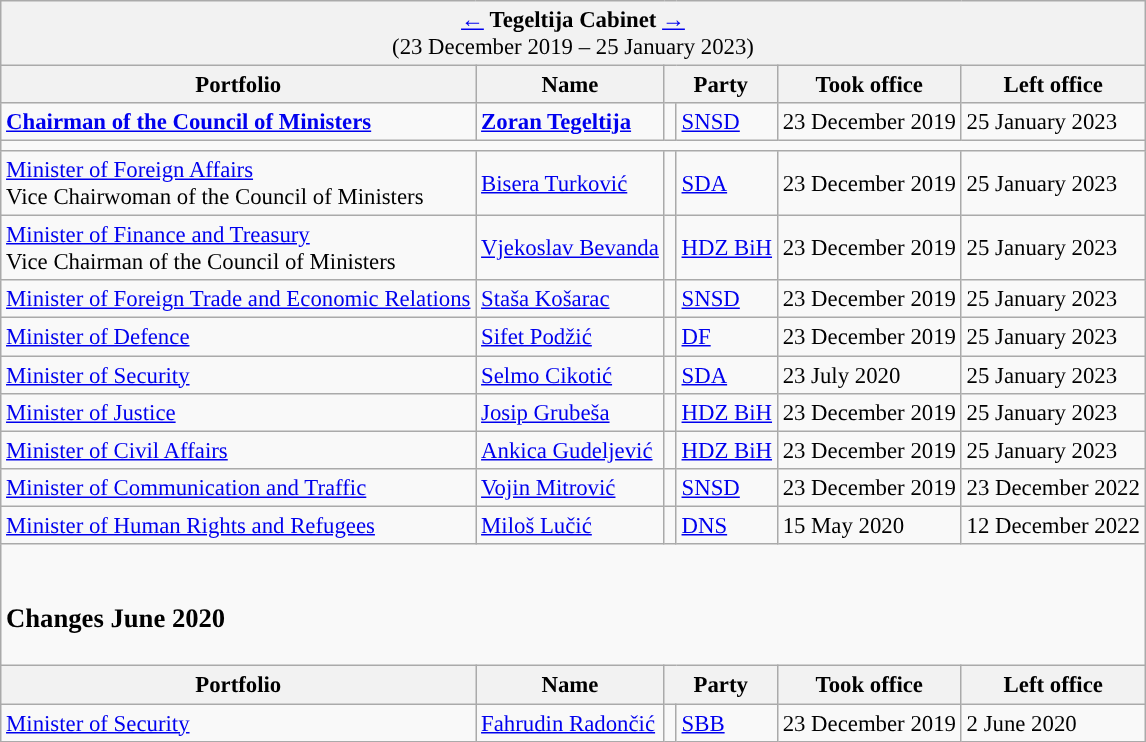<table class="wikitable" style="font-size:95%;">
<tr>
<td colspan="7" bgcolor="#F2F2F2" align="center"><a href='#'>←</a> <strong>Tegeltija Cabinet</strong> <a href='#'>→</a> <br> (23 December 2019 – 25 January 2023)</td>
</tr>
<tr>
<th>Portfolio</th>
<th>Name</th>
<th colspan="2">Party</th>
<th>Took office</th>
<th>Left office</th>
</tr>
<tr>
<td><strong><a href='#'>Chairman of the Council of Ministers</a></strong></td>
<td><strong><a href='#'>Zoran Tegeltija</a></strong></td>
<td width="1" style="background-color:"></td>
<td><a href='#'>SNSD</a></td>
<td>23 December 2019</td>
<td>25 January 2023</td>
</tr>
<tr>
<td colspan="7"></td>
</tr>
<tr>
<td><a href='#'>Minister of Foreign Affairs</a> <br> Vice Chairwoman of the Council of Ministers</td>
<td><a href='#'>Bisera Turković</a></td>
<td style="background-color:"></td>
<td><a href='#'>SDA</a></td>
<td>23 December 2019</td>
<td>25 January 2023</td>
</tr>
<tr>
<td><a href='#'>Minister of Finance and Treasury</a> <br> Vice Chairman of the Council of Ministers</td>
<td><a href='#'>Vjekoslav Bevanda</a></td>
<td style="background-color:"></td>
<td><a href='#'>HDZ BiH</a></td>
<td>23 December 2019</td>
<td>25 January 2023</td>
</tr>
<tr>
<td><a href='#'>Minister of Foreign Trade and Economic Relations</a></td>
<td><a href='#'>Staša Košarac</a></td>
<td style="background-color:"></td>
<td><a href='#'>SNSD</a></td>
<td>23 December 2019</td>
<td>25 January 2023</td>
</tr>
<tr>
<td><a href='#'>Minister of Defence</a></td>
<td><a href='#'>Sifet Podžić</a></td>
<td style="background-color:"></td>
<td><a href='#'>DF</a></td>
<td>23 December 2019</td>
<td>25 January 2023</td>
</tr>
<tr>
<td><a href='#'>Minister of Security</a></td>
<td><a href='#'>Selmo Cikotić</a></td>
<td style="background-color:"></td>
<td><a href='#'>SDA</a></td>
<td>23 July 2020</td>
<td>25 January 2023</td>
</tr>
<tr>
<td><a href='#'>Minister of Justice</a></td>
<td><a href='#'>Josip Grubeša</a></td>
<td style="background-color:"></td>
<td><a href='#'>HDZ BiH</a></td>
<td>23 December 2019</td>
<td>25 January 2023</td>
</tr>
<tr>
<td><a href='#'>Minister of Civil Affairs</a></td>
<td><a href='#'>Ankica Gudeljević</a></td>
<td style="background-color:"></td>
<td><a href='#'>HDZ BiH</a></td>
<td>23 December 2019</td>
<td>25 January 2023</td>
</tr>
<tr>
<td><a href='#'>Minister of Communication and Traffic</a></td>
<td><a href='#'>Vojin Mitrović</a></td>
<td style="background-color:"></td>
<td><a href='#'>SNSD</a></td>
<td>23 December 2019</td>
<td>23 December 2022</td>
</tr>
<tr>
<td><a href='#'>Minister of Human Rights and Refugees</a></td>
<td><a href='#'>Miloš Lučić</a></td>
<td style="background-color:"></td>
<td><a href='#'>DNS</a></td>
<td>15 May 2020</td>
<td>12 December 2022</td>
</tr>
<tr>
<td colspan="7"><br><h3>Changes June 2020</h3></td>
</tr>
<tr>
<th>Portfolio</th>
<th>Name</th>
<th colspan="2">Party</th>
<th>Took office</th>
<th>Left office</th>
</tr>
<tr>
<td><a href='#'>Minister of Security</a></td>
<td><a href='#'>Fahrudin Radončić</a></td>
<td width="1" style="background-color:"></td>
<td><a href='#'>SBB</a></td>
<td>23 December 2019</td>
<td>2 June 2020</td>
</tr>
</table>
